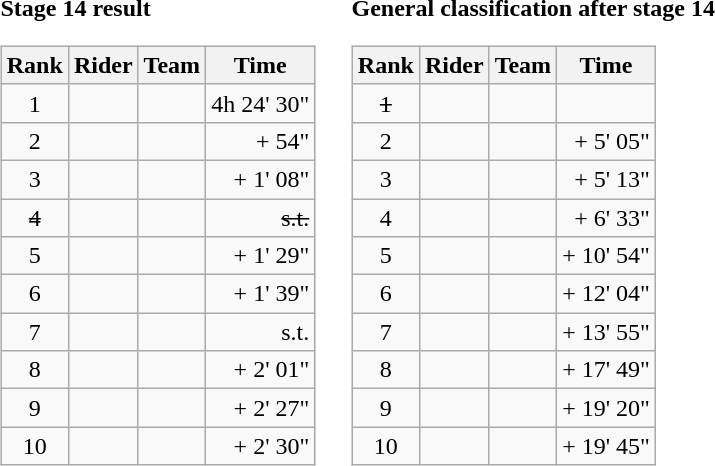<table>
<tr>
<td><strong>Stage 14 result</strong><br><table class="wikitable">
<tr>
<th scope="col">Rank</th>
<th scope="col">Rider</th>
<th scope="col">Team</th>
<th scope="col">Time</th>
</tr>
<tr>
<td style="text-align:center;">1</td>
<td></td>
<td></td>
<td style="text-align:right;">4h 24' 30"</td>
</tr>
<tr>
<td style="text-align:center;">2</td>
<td></td>
<td></td>
<td align="right">+ 54"</td>
</tr>
<tr>
<td style="text-align:center;">3</td>
<td></td>
<td></td>
<td align="right">+ 1' 08"</td>
</tr>
<tr>
<td style="text-align:center;"><del>4</del></td>
<td><del></del> </td>
<td><del></del></td>
<td align="right"><del>s.t.</del></td>
</tr>
<tr>
<td style="text-align:center;">5</td>
<td></td>
<td></td>
<td align="right">+ 1' 29"</td>
</tr>
<tr>
<td style="text-align:center;">6</td>
<td></td>
<td></td>
<td align="right">+ 1' 39"</td>
</tr>
<tr>
<td style="text-align:center;">7</td>
<td></td>
<td></td>
<td align="right">s.t.</td>
</tr>
<tr>
<td style="text-align:center;">8</td>
<td></td>
<td></td>
<td align="right">+ 2' 01"</td>
</tr>
<tr>
<td style="text-align:center;">9</td>
<td></td>
<td></td>
<td align="right">+ 2' 27"</td>
</tr>
<tr>
<td style="text-align:center;">10</td>
<td></td>
<td></td>
<td align="right">+ 2' 30"</td>
</tr>
</table>
</td>
<td></td>
<td><strong>General classification after stage 14</strong><br><table class="wikitable">
<tr>
<th scope="col">Rank</th>
<th scope="col">Rider</th>
<th scope="col">Team</th>
<th scope="col">Time</th>
</tr>
<tr>
<td style="text-align:center;"><del>1</del></td>
<td><del></del> </td>
<td><del></del></td>
<td style="text-align:right;"><del></del></td>
</tr>
<tr>
<td style="text-align:center;">2</td>
<td></td>
<td></td>
<td style="text-align:right;">+ 5' 05"</td>
</tr>
<tr>
<td style="text-align:center;">3</td>
<td></td>
<td></td>
<td style="text-align:right;">+ 5' 13"</td>
</tr>
<tr>
<td style="text-align:center;">4</td>
<td></td>
<td></td>
<td style="text-align:right;">+ 6' 33"</td>
</tr>
<tr>
<td style="text-align:center;">5</td>
<td></td>
<td></td>
<td style="text-align:right;">+ 10' 54"</td>
</tr>
<tr>
<td style="text-align:center;">6</td>
<td></td>
<td></td>
<td style="text-align:right;">+ 12' 04"</td>
</tr>
<tr>
<td style="text-align:center;">7</td>
<td></td>
<td></td>
<td style="text-align:right;">+ 13' 55"</td>
</tr>
<tr>
<td style="text-align:center;">8</td>
<td></td>
<td></td>
<td style="text-align:right;">+ 17' 49"</td>
</tr>
<tr>
<td style="text-align:center;">9</td>
<td></td>
<td></td>
<td style="text-align:right;">+ 19' 20"</td>
</tr>
<tr>
<td style="text-align:center;">10</td>
<td></td>
<td></td>
<td style="text-align:right;">+ 19' 45"</td>
</tr>
</table>
</td>
</tr>
</table>
